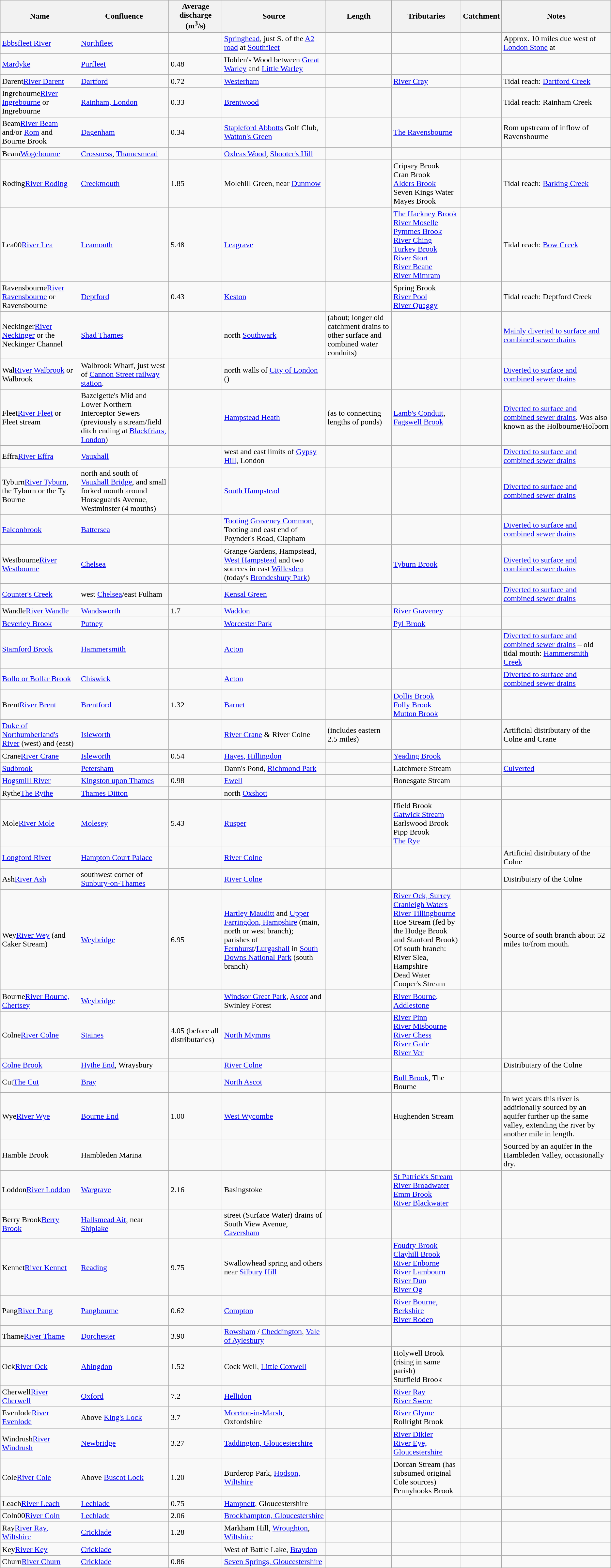<table class="wikitable sortable">
<tr>
<th>Name</th>
<th class="unsortable">Confluence</th>
<th>Average<br>discharge<br>(m<sup>3</sup>/s)</th>
<th class="unsortable">Source</th>
<th>Length</th>
<th class="unsortable">Tributaries</th>
<th>Catchment</th>
<th class="unsortable">Notes</th>
</tr>
<tr>
<td><a href='#'>Ebbsfleet River</a></td>
<td><a href='#'>Northfleet</a><br> </td>
<td></td>
<td><a href='#'>Springhead</a>, just S. of the <a href='#'>A2 road</a> at <a href='#'>Southfleet</a></td>
<td></td>
<td></td>
<td></td>
<td>Approx. 10 miles due west of <a href='#'>London Stone</a> at </td>
</tr>
<tr>
<td><a href='#'>Mardyke</a></td>
<td><a href='#'>Purfleet</a><br></td>
<td>0.48</td>
<td>Holden's Wood between <a href='#'>Great Warley</a> and <a href='#'>Little Warley</a></td>
<td></td>
<td></td>
<td></td>
<td></td>
</tr>
<tr>
<td><span>Darent</span><a href='#'>River Darent</a></td>
<td><a href='#'>Dartford</a><br></td>
<td>0.72</td>
<td><a href='#'>Westerham</a></td>
<td></td>
<td><a href='#'>River Cray</a></td>
<td></td>
<td>Tidal reach: <a href='#'>Dartford Creek</a></td>
</tr>
<tr>
<td><span>Ingrebourne</span><a href='#'>River Ingrebourne</a> or Ingrebourne</td>
<td><a href='#'>Rainham, London</a><br></td>
<td>0.33</td>
<td><a href='#'>Brentwood</a></td>
<td></td>
<td></td>
<td></td>
<td>Tidal reach: Rainham Creek</td>
</tr>
<tr>
<td><span>Beam</span><a href='#'>River Beam</a> and/or <a href='#'>Rom</a> and Bourne Brook</td>
<td><a href='#'>Dagenham</a><br></td>
<td>0.34</td>
<td><a href='#'>Stapleford Abbotts</a> Golf Club, <a href='#'>Watton's Green</a></td>
<td></td>
<td><a href='#'>The Ravensbourne</a></td>
<td></td>
<td>Rom upstream of inflow of Ravensbourne</td>
</tr>
<tr>
<td><span>Beam</span><a href='#'>Wogebourne</a></td>
<td><a href='#'>Crossness</a>, <a href='#'>Thamesmead</a><br></td>
<td></td>
<td><a href='#'>Oxleas Wood</a>, <a href='#'>Shooter's Hill</a></td>
<td></td>
<td></td>
<td></td>
<td></td>
</tr>
<tr>
<td><span>Roding</span><a href='#'>River Roding</a></td>
<td><a href='#'>Creekmouth</a><br></td>
<td>1.85</td>
<td>Molehill Green, near <a href='#'>Dunmow</a></td>
<td></td>
<td>Cripsey Brook<br>Cran Brook<br><a href='#'>Alders Brook</a><br> Seven Kings Water <br> Mayes Brook</td>
<td></td>
<td>Tidal reach: <a href='#'>Barking Creek</a></td>
</tr>
<tr>
<td><span>Lea00</span><a href='#'>River Lea</a></td>
<td><a href='#'>Leamouth</a><br></td>
<td>5.48</td>
<td><a href='#'>Leagrave</a></td>
<td></td>
<td><a href='#'>The Hackney Brook</a> <br> <a href='#'>River Moselle</a> <br> <a href='#'>Pymmes Brook</a> <br> <a href='#'>River Ching</a> <br> <a href='#'>Turkey Brook</a> <br> <a href='#'>River Stort</a> <br> <a href='#'>River Beane</a> <br> <a href='#'>River Mimram</a></td>
<td></td>
<td>Tidal reach: <a href='#'>Bow Creek</a></td>
</tr>
<tr>
<td><span>Ravensbourne</span><a href='#'>River Ravensbourne</a> or Ravensbourne</td>
<td><a href='#'>Deptford</a><br></td>
<td>0.43</td>
<td><a href='#'>Keston</a></td>
<td></td>
<td>Spring Brook <br> <a href='#'>River Pool</a> <br> <a href='#'>River Quaggy</a></td>
<td></td>
<td>Tidal reach: Deptford Creek</td>
</tr>
<tr>
<td><span>Neckinger</span><a href='#'>River Neckinger</a> or the Neckinger Channel</td>
<td><a href='#'>Shad Thames</a><br></td>
<td></td>
<td>north <a href='#'>Southwark</a></td>
<td> (about; longer old catchment drains to other surface and combined water conduits)</td>
<td></td>
<td></td>
<td><a href='#'>Mainly diverted to surface and combined sewer drains</a></td>
</tr>
<tr>
<td><span>Wal</span><a href='#'>River Walbrook</a> or Walbrook</td>
<td>Walbrook Wharf, just west of <a href='#'>Cannon Street railway station</a>.<br></td>
<td></td>
<td>north walls of <a href='#'>City of London</a> ()</td>
<td></td>
<td></td>
<td></td>
<td><a href='#'>Diverted to surface and combined sewer drains</a></td>
</tr>
<tr>
<td><span>Fleet</span><a href='#'>River Fleet</a> or Fleet stream</td>
<td>Bazelgette's Mid and Lower Northern Interceptor Sewers (previously a stream/field ditch ending at <a href='#'>Blackfriars, London</a>)<br></td>
<td></td>
<td><a href='#'>Hampstead Heath</a></td>
<td> (as to connecting lengths of ponds)</td>
<td><a href='#'>Lamb's Conduit</a>, <a href='#'>Fagswell Brook</a></td>
<td></td>
<td><a href='#'>Diverted to surface and combined sewer drains</a>. Was also known as the Holbourne/Holborn</td>
</tr>
<tr>
<td><span>Effra</span><a href='#'>River Effra</a></td>
<td><a href='#'>Vauxhall</a><br></td>
<td></td>
<td>west and east limits of <a href='#'>Gypsy Hill</a>, London</td>
<td></td>
<td></td>
<td></td>
<td><a href='#'>Diverted to surface and combined sewer drains</a></td>
</tr>
<tr>
<td><span>Tyburn</span><a href='#'>River Tyburn</a>, the Tyburn or the Ty Bourne</td>
<td>north and south of <a href='#'>Vauxhall Bridge</a>, and small forked mouth around Horseguards Avenue, Westminster (4 mouths)<br></td>
<td></td>
<td><a href='#'>South Hampstead</a></td>
<td></td>
<td></td>
<td></td>
<td><a href='#'>Diverted to surface and combined sewer drains</a></td>
</tr>
<tr>
<td><a href='#'>Falconbrook</a></td>
<td><a href='#'>Battersea</a><br></td>
<td></td>
<td><a href='#'>Tooting Graveney Common</a>, Tooting and east end of Poynder's Road, Clapham</td>
<td></td>
<td></td>
<td></td>
<td><a href='#'>Diverted to surface and combined sewer drains</a></td>
</tr>
<tr>
<td><span>Westbourne</span><a href='#'>River Westbourne</a></td>
<td><a href='#'>Chelsea</a><br></td>
<td></td>
<td>Grange Gardens, Hampstead, <a href='#'>West Hampstead</a> and two sources in east <a href='#'>Willesden</a> (today's <a href='#'>Brondesbury Park</a>)</td>
<td></td>
<td><a href='#'>Tyburn Brook</a></td>
<td></td>
<td><a href='#'>Diverted to surface and combined sewer drains</a></td>
</tr>
<tr>
<td><a href='#'>Counter's Creek</a></td>
<td>west <a href='#'>Chelsea</a>/east Fulham<br></td>
<td></td>
<td><a href='#'>Kensal Green</a></td>
<td></td>
<td></td>
<td></td>
<td><a href='#'>Diverted to surface and combined sewer drains</a></td>
</tr>
<tr>
<td><span>Wandle</span><a href='#'>River Wandle</a></td>
<td><a href='#'>Wandsworth</a><br></td>
<td>1.7</td>
<td><a href='#'>Waddon</a></td>
<td></td>
<td><a href='#'>River Graveney</a></td>
<td></td>
<td></td>
</tr>
<tr>
<td><a href='#'>Beverley Brook</a></td>
<td><a href='#'>Putney</a><br></td>
<td></td>
<td><a href='#'>Worcester Park</a></td>
<td></td>
<td><a href='#'>Pyl Brook</a></td>
<td></td>
<td></td>
</tr>
<tr>
<td><a href='#'>Stamford Brook</a></td>
<td><a href='#'>Hammersmith</a><br></td>
<td></td>
<td><a href='#'>Acton</a></td>
<td></td>
<td></td>
<td></td>
<td><a href='#'>Diverted to surface and combined sewer drains</a> – old tidal mouth: <a href='#'>Hammersmith Creek</a></td>
</tr>
<tr>
<td><a href='#'>Bollo or Bollar Brook</a></td>
<td><a href='#'>Chiswick</a><br></td>
<td></td>
<td><a href='#'>Acton</a></td>
<td></td>
<td></td>
<td></td>
<td><a href='#'>Diverted to surface and combined sewer drains</a></td>
</tr>
<tr>
<td><span>Brent</span><a href='#'>River Brent</a></td>
<td><a href='#'>Brentford</a><br></td>
<td>1.32</td>
<td><a href='#'>Barnet</a></td>
<td></td>
<td><a href='#'>Dollis Brook</a> <br><a href='#'>Folly Brook</a> <br> <a href='#'>Mutton Brook</a></td>
<td></td>
<td></td>
</tr>
<tr>
<td><a href='#'>Duke of Northumberland's River</a> (west) and (east)</td>
<td><a href='#'>Isleworth</a><br></td>
<td></td>
<td><a href='#'>River Crane</a> & River Colne</td>
<td> (includes eastern 2.5 miles)</td>
<td></td>
<td></td>
<td>Artificial distributary of the Colne and Crane</td>
</tr>
<tr>
<td><span>Crane</span><a href='#'>River Crane</a></td>
<td><a href='#'>Isleworth</a><br></td>
<td>0.54</td>
<td><a href='#'>Hayes, Hillingdon</a></td>
<td></td>
<td><a href='#'>Yeading Brook</a></td>
<td></td>
<td></td>
</tr>
<tr>
<td><a href='#'>Sudbrook</a></td>
<td><a href='#'>Petersham</a><br></td>
<td></td>
<td>Dann's Pond, <a href='#'>Richmond Park</a></td>
<td></td>
<td>Latchmere Stream</td>
<td></td>
<td><a href='#'>Culverted</a></td>
</tr>
<tr>
<td><a href='#'>Hogsmill River</a></td>
<td><a href='#'>Kingston upon Thames</a><br></td>
<td>0.98</td>
<td><a href='#'>Ewell</a></td>
<td></td>
<td>Bonesgate Stream</td>
<td></td>
<td></td>
</tr>
<tr>
<td><span>Rythe</span><a href='#'>The Rythe</a></td>
<td><a href='#'>Thames Ditton</a><br></td>
<td></td>
<td>north <a href='#'>Oxshott</a></td>
<td></td>
<td></td>
<td></td>
<td></td>
</tr>
<tr>
<td><span>Mole</span><a href='#'>River Mole</a></td>
<td><a href='#'>Molesey</a><br></td>
<td>5.43</td>
<td><a href='#'>Rusper</a></td>
<td></td>
<td>Ifield Brook<br><a href='#'>Gatwick Stream</a><br>Earlswood Brook<br>Pipp Brook<br> <a href='#'>The Rye</a></td>
<td></td>
<td></td>
</tr>
<tr>
<td><a href='#'>Longford River</a></td>
<td><a href='#'>Hampton Court Palace</a><br></td>
<td></td>
<td><a href='#'>River Colne</a></td>
<td></td>
<td></td>
<td></td>
<td>Artificial distributary of the Colne</td>
</tr>
<tr>
<td><span>Ash</span><a href='#'>River Ash</a></td>
<td>southwest corner of <a href='#'>Sunbury-on-Thames</a><br></td>
<td></td>
<td><a href='#'>River Colne</a></td>
<td></td>
<td></td>
<td></td>
<td>Distributary of the Colne</td>
</tr>
<tr>
<td><span>Wey</span><a href='#'>River Wey</a> (and Caker Stream)</td>
<td><a href='#'>Weybridge</a><br></td>
<td>6.95</td>
<td><a href='#'>Hartley Mauditt</a> and <a href='#'>Upper Farringdon, Hampshire</a> (main, north or west branch);<br>parishes of <a href='#'>Fernhurst</a>/<a href='#'>Lurgashall</a> in <a href='#'>South Downs National Park</a> (south branch)</td>
<td></td>
<td><a href='#'>River Ock, Surrey</a> <br> <a href='#'>Cranleigh Waters</a><br><a href='#'>River Tillingbourne</a> <br> Hoe Stream (fed by the Hodge Brook and Stanford Brook)<br>Of south branch:<br>River Slea, Hampshire<br>Dead Water<br>Cooper's Stream</td>
<td></td>
<td>Source of south branch about 52 miles to/from mouth.</td>
</tr>
<tr>
<td><span>Bourne</span><a href='#'>River Bourne, Chertsey</a></td>
<td><a href='#'>Weybridge</a><br></td>
<td></td>
<td><a href='#'>Windsor Great Park</a>, <a href='#'>Ascot</a> and Swinley Forest</td>
<td></td>
<td><a href='#'>River Bourne, Addlestone</a></td>
<td></td>
<td></td>
</tr>
<tr>
<td><span>Colne</span><a href='#'>River Colne</a></td>
<td><a href='#'>Staines</a><br></td>
<td>4.05 (before all distributaries)</td>
<td><a href='#'>North Mymms</a></td>
<td></td>
<td><a href='#'>River Pinn</a><br> <a href='#'>River Misbourne</a><br> <a href='#'>River Chess</a><br> <a href='#'>River Gade</a><br> <a href='#'>River Ver</a></td>
<td></td>
<td></td>
</tr>
<tr>
<td><a href='#'>Colne Brook</a></td>
<td><a href='#'>Hythe End</a>, Wraysbury<br></td>
<td></td>
<td><a href='#'>River Colne</a></td>
<td></td>
<td></td>
<td></td>
<td>Distributary of the Colne</td>
</tr>
<tr>
<td><span>Cut</span><a href='#'>The Cut</a></td>
<td><a href='#'>Bray</a><br></td>
<td></td>
<td><a href='#'>North Ascot</a></td>
<td></td>
<td><a href='#'>Bull Brook</a>, The Bourne</td>
<td></td>
<td></td>
</tr>
<tr>
<td><span>Wye</span><a href='#'>River Wye</a></td>
<td><a href='#'>Bourne End</a><br></td>
<td>1.00</td>
<td><a href='#'>West Wycombe</a><br></td>
<td></td>
<td>Hughenden Stream</td>
<td></td>
<td>In wet years this river is additionally sourced by an aquifer further up the same valley, extending the river by another mile in length.</td>
</tr>
<tr>
<td>Hamble Brook</td>
<td>Hambleden Marina<br></td>
<td></td>
<td></td>
<td></td>
<td></td>
<td></td>
<td>Sourced by an aquifer in the Hambleden Valley, occasionally dry.</td>
</tr>
<tr>
<td><span>Loddon</span><a href='#'>River Loddon</a></td>
<td><a href='#'>Wargrave</a><br></td>
<td>2.16</td>
<td>Basingstoke</td>
<td></td>
<td><a href='#'>St Patrick's Stream</a><br> <a href='#'>River Broadwater</a><br> <a href='#'>Emm Brook</a><br> <a href='#'>River Blackwater</a></td>
<td></td>
<td></td>
</tr>
<tr>
<td><span>Berry Brook</span><a href='#'>Berry Brook</a></td>
<td><a href='#'>Hallsmead Ait</a>, near <a href='#'>Shiplake</a><br></td>
<td></td>
<td>street (Surface Water) drains of South View Avenue, <a href='#'>Caversham</a></td>
<td></td>
<td></td>
<td></td>
<td></td>
</tr>
<tr>
<td><span>Kennet</span><a href='#'>River Kennet</a></td>
<td><a href='#'>Reading</a><br></td>
<td>9.75</td>
<td>Swallowhead spring and others near <a href='#'>Silbury Hill</a></td>
<td></td>
<td><a href='#'>Foudry Brook</a><br> <a href='#'>Clayhill Brook</a><br> <a href='#'>River Enborne</a><br> <a href='#'>River Lambourn</a><br> <a href='#'>River Dun</a><br> <a href='#'>River Og</a></td>
<td></td>
<td></td>
</tr>
<tr>
<td><span>Pang</span><a href='#'>River Pang</a></td>
<td><a href='#'>Pangbourne</a><br></td>
<td>0.62</td>
<td><a href='#'>Compton</a></td>
<td></td>
<td><a href='#'>River Bourne, Berkshire</a> <br> <a href='#'>River Roden</a></td>
<td></td>
<td></td>
</tr>
<tr>
<td><span>Thame</span><a href='#'>River Thame</a></td>
<td><a href='#'>Dorchester</a><br></td>
<td>3.90</td>
<td><a href='#'>Rowsham</a> / <a href='#'>Cheddington</a>, <a href='#'>Vale of Aylesbury</a></td>
<td></td>
<td></td>
<td></td>
<td></td>
</tr>
<tr>
<td><span>Ock</span><a href='#'>River Ock</a></td>
<td><a href='#'>Abingdon</a><br></td>
<td>1.52</td>
<td>Cock Well, <a href='#'>Little Coxwell</a></td>
<td></td>
<td>Holywell Brook (rising in same parish)<br>Stutfield Brook</td>
<td></td>
<td></td>
</tr>
<tr>
<td><span>Cherwell</span><a href='#'>River Cherwell</a></td>
<td><a href='#'>Oxford</a><br></td>
<td>7.2</td>
<td><a href='#'>Hellidon</a></td>
<td></td>
<td><a href='#'>River Ray</a><br> <a href='#'>River Swere</a></td>
<td></td>
<td></td>
</tr>
<tr>
<td><span>Evenlode</span><a href='#'>River Evenlode</a></td>
<td>Above <a href='#'>King's Lock</a><br></td>
<td>3.7</td>
<td><a href='#'>Moreton-in-Marsh</a>, Oxfordshire</td>
<td></td>
<td><a href='#'>River Glyme</a><br>Rollright Brook</td>
<td></td>
<td></td>
</tr>
<tr>
<td><span>Windrush</span><a href='#'>River Windrush</a></td>
<td><a href='#'>Newbridge</a><br></td>
<td>3.27</td>
<td><a href='#'>Taddington, Gloucestershire</a></td>
<td></td>
<td><a href='#'>River Dikler</a><br><a href='#'>River Eye, Gloucestershire</a></td>
<td></td>
<td></td>
</tr>
<tr>
<td><span>Cole</span><a href='#'>River Cole</a></td>
<td>Above <a href='#'>Buscot Lock</a><br></td>
<td>1.20</td>
<td>Burderop Park, <a href='#'>Hodson, Wiltshire</a></td>
<td></td>
<td>Dorcan Stream (has subsumed original Cole sources)<br>Pennyhooks Brook</td>
<td></td>
<td></td>
</tr>
<tr>
<td><span>Leach</span><a href='#'>River Leach</a></td>
<td><a href='#'>Lechlade</a><br></td>
<td>0.75</td>
<td><a href='#'>Hampnett</a>, Gloucestershire</td>
<td></td>
<td></td>
<td></td>
<td></td>
</tr>
<tr>
<td><span>Coln00</span><a href='#'>River Coln</a></td>
<td><a href='#'>Lechlade</a><br></td>
<td>2.06</td>
<td><a href='#'>Brockhampton, Gloucestershire</a></td>
<td></td>
<td></td>
<td></td>
<td></td>
</tr>
<tr>
<td><span>Ray</span><a href='#'>River Ray, Wiltshire</a></td>
<td><a href='#'>Cricklade</a><br></td>
<td>1.28</td>
<td>Markham Hill, <a href='#'>Wroughton</a>, <a href='#'>Wiltshire</a></td>
<td></td>
<td></td>
<td></td>
<td></td>
</tr>
<tr>
<td><span>Key</span><a href='#'>River Key</a></td>
<td><a href='#'>Cricklade</a><br></td>
<td></td>
<td>West of Battle Lake, <a href='#'>Braydon</a></td>
<td></td>
<td></td>
<td></td>
<td></td>
</tr>
<tr>
<td><span>Churn</span><a href='#'>River Churn</a></td>
<td><a href='#'>Cricklade</a><br></td>
<td>0.86</td>
<td><a href='#'>Seven Springs, Gloucestershire</a></td>
<td></td>
<td></td>
<td></td>
<td></td>
</tr>
</table>
